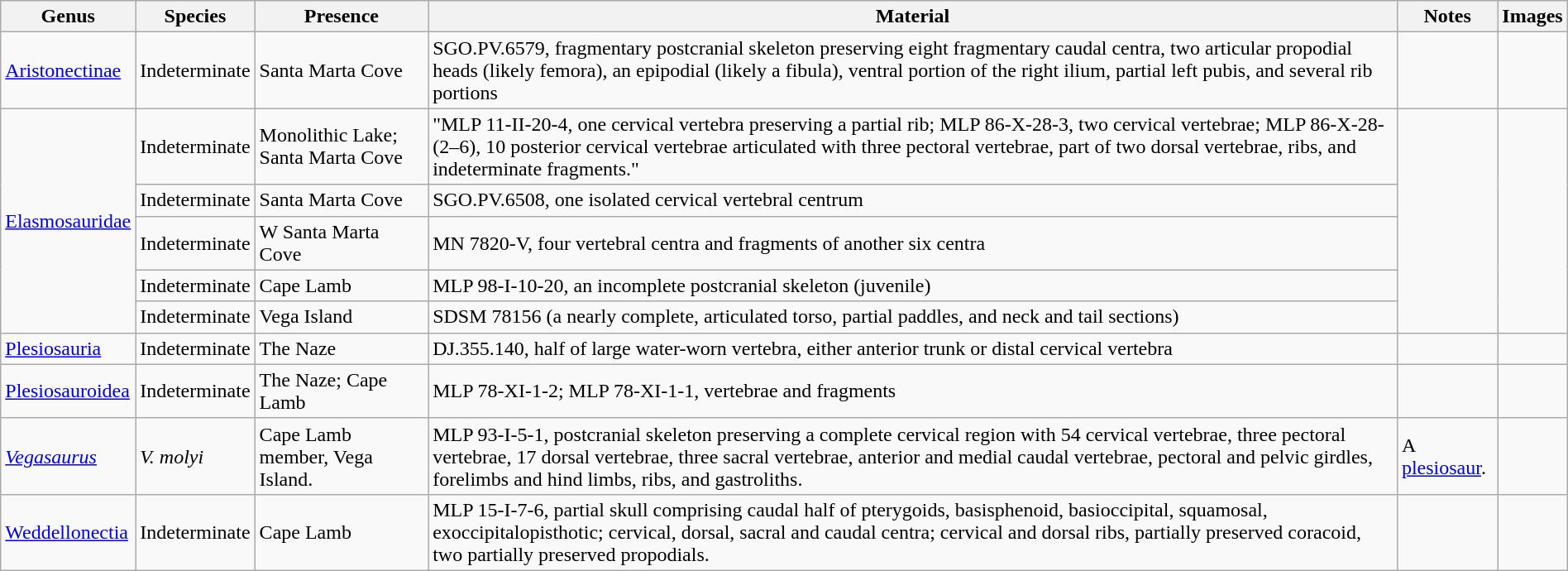<table class="wikitable sortable"  style="margin:auto; width:100%;">
<tr>
<th>Genus</th>
<th>Species</th>
<th>Presence</th>
<th>Material</th>
<th>Notes</th>
<th>Images</th>
</tr>
<tr>
<td><a href='#'>Aristonectinae</a></td>
<td>Indeterminate</td>
<td>Santa Marta Cove</td>
<td>SGO.PV.6579, fragmentary postcranial skeleton preserving eight fragmentary caudal centra, two articular propodial heads (likely femora), an epipodial (likely a fibula), ventral portion of the right ilium, partial left pubis, and several rib portions</td>
<td></td>
<td></td>
</tr>
<tr>
<td rowspan="5"><a href='#'>Elasmosauridae</a></td>
<td>Indeterminate</td>
<td>Monolithic Lake; Santa Marta Cove</td>
<td>"MLP 11-II-20-4, one cervical vertebra preserving a partial rib; MLP 86-X-28-3, two cervical vertebrae; MLP 86-X-28-(2–6), 10 posterior cervical vertebrae articulated with three pectoral vertebrae, part of two dorsal vertebrae, ribs, and indeterminate fragments."</td>
<td rowspan="5"></td>
<td rowspan="5"></td>
</tr>
<tr>
<td>Indeterminate</td>
<td>Santa Marta Cove</td>
<td>SGO.PV.6508, one isolated cervical vertebral centrum</td>
</tr>
<tr>
<td>Indeterminate</td>
<td>W Santa Marta Cove</td>
<td>MN 7820-V, four vertebral centra and fragments of another six centra</td>
</tr>
<tr>
<td>Indeterminate</td>
<td>Cape Lamb</td>
<td>MLP 98-I-10-20, an incomplete postcranial skeleton (juvenile)</td>
</tr>
<tr>
<td>Indeterminate</td>
<td>Vega Island</td>
<td>SDSM 78156 (a nearly complete, articulated torso, partial paddles, and neck and tail sections)</td>
</tr>
<tr>
<td><a href='#'>Plesiosauria</a></td>
<td>Indeterminate</td>
<td>The Naze</td>
<td>DJ.355.140, half of large water-worn vertebra, either anterior trunk or distal cervical vertebra</td>
<td></td>
<td></td>
</tr>
<tr>
<td><a href='#'>Plesiosauroidea</a></td>
<td>Indeterminate</td>
<td>The Naze; Cape Lamb</td>
<td>MLP 78-XI-1-2; MLP 78-XI-1-1, vertebrae and fragments</td>
<td></td>
<td></td>
</tr>
<tr>
<td><em><a href='#'>Vegasaurus</a></em></td>
<td><em>V. molyi</em></td>
<td>Cape Lamb member, Vega Island.</td>
<td>MLP 93-I-5-1, postcranial skeleton preserving a complete cervical region with 54 cervical vertebrae, three pectoral vertebrae, 17 dorsal vertebrae, three sacral vertebrae, anterior and medial caudal vertebrae, pectoral and pelvic girdles, forelimbs and hind limbs, ribs, and gastroliths.</td>
<td>A <a href='#'>plesiosaur</a>.</td>
<td></td>
</tr>
<tr>
<td><a href='#'>Weddellonectia</a></td>
<td>Indeterminate</td>
<td>Cape Lamb</td>
<td>MLP 15-I-7-6, partial skull comprising caudal half of pterygoids, basisphenoid, basioccipital, squamosal, exoccipitalopisthotic; cervical, dorsal, sacral and caudal centra; cervical and dorsal ribs, partially preserved coracoid, two partially preserved propodials.</td>
<td></td>
<td></td>
</tr>
</table>
